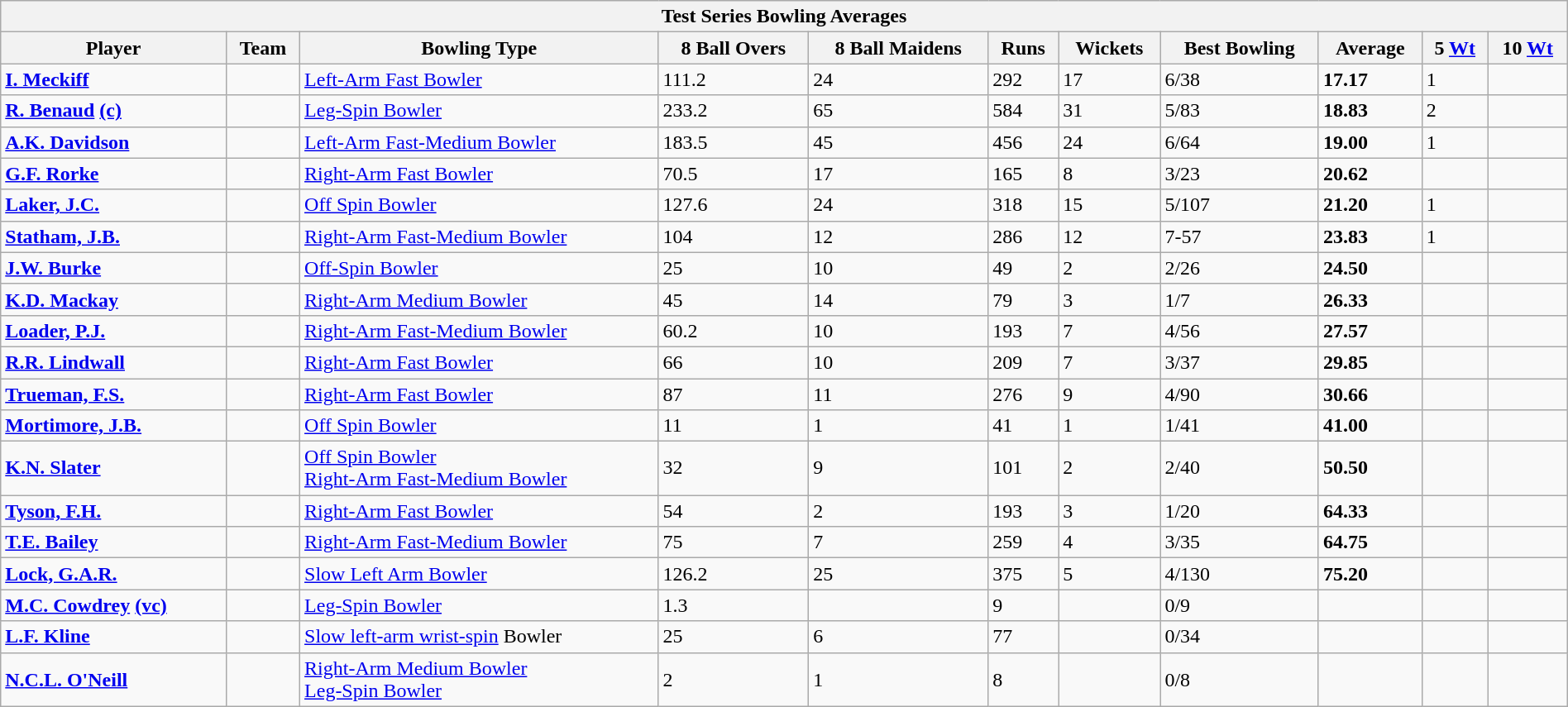<table class="wikitable" style="width:100%;">
<tr>
<th colspan=11>Test Series Bowling Averages</th>
</tr>
<tr>
<th>Player</th>
<th>Team</th>
<th>Bowling Type</th>
<th>8 Ball Overs</th>
<th>8 Ball Maidens</th>
<th>Runs</th>
<th>Wickets</th>
<th>Best Bowling</th>
<th>Average</th>
<th>5 <a href='#'>Wt</a></th>
<th>10 <a href='#'>Wt</a></th>
</tr>
<tr align=left>
<td><strong><a href='#'>I. Meckiff</a></strong></td>
<td></td>
<td><a href='#'>Left-Arm Fast Bowler</a></td>
<td>111.2</td>
<td>24</td>
<td>292</td>
<td>17</td>
<td>6/38</td>
<td><strong>17.17</strong></td>
<td>1</td>
<td></td>
</tr>
<tr align=left>
<td><strong><a href='#'>R. Benaud</a> <a href='#'>(c)</a></strong></td>
<td></td>
<td><a href='#'>Leg-Spin Bowler</a></td>
<td>233.2</td>
<td>65</td>
<td>584</td>
<td>31</td>
<td>5/83</td>
<td><strong>18.83</strong></td>
<td>2</td>
<td></td>
</tr>
<tr align=left>
<td><strong><a href='#'>A.K. Davidson</a></strong></td>
<td></td>
<td><a href='#'>Left-Arm Fast-Medium Bowler</a></td>
<td>183.5</td>
<td>45</td>
<td>456</td>
<td>24</td>
<td>6/64</td>
<td><strong>19.00</strong></td>
<td>1</td>
<td></td>
</tr>
<tr align=left>
<td><strong><a href='#'>G.F. Rorke</a></strong></td>
<td></td>
<td><a href='#'>Right-Arm Fast Bowler</a></td>
<td>70.5</td>
<td>17</td>
<td>165</td>
<td>8</td>
<td>3/23</td>
<td><strong>20.62</strong></td>
<td></td>
<td></td>
</tr>
<tr align=left>
<td><strong><a href='#'>Laker, J.C.</a></strong></td>
<td></td>
<td><a href='#'>Off Spin Bowler</a></td>
<td>127.6</td>
<td>24</td>
<td>318</td>
<td>15</td>
<td>5/107</td>
<td><strong>21.20</strong></td>
<td>1</td>
<td></td>
</tr>
<tr align=left>
<td><strong><a href='#'>Statham, J.B.</a></strong></td>
<td></td>
<td><a href='#'>Right-Arm Fast-Medium Bowler</a></td>
<td>104</td>
<td>12</td>
<td>286</td>
<td>12</td>
<td>7-57</td>
<td><strong>23.83</strong></td>
<td>1</td>
<td></td>
</tr>
<tr align=left>
<td><strong><a href='#'>J.W. Burke</a></strong></td>
<td></td>
<td><a href='#'>Off-Spin Bowler</a></td>
<td>25</td>
<td>10</td>
<td>49</td>
<td>2</td>
<td>2/26</td>
<td><strong>24.50</strong></td>
<td></td>
<td></td>
</tr>
<tr align=left>
<td><strong><a href='#'>K.D. Mackay</a></strong></td>
<td></td>
<td><a href='#'>Right-Arm Medium Bowler</a></td>
<td>45</td>
<td>14</td>
<td>79</td>
<td>3</td>
<td>1/7</td>
<td><strong>26.33</strong></td>
<td></td>
<td></td>
</tr>
<tr align=left>
<td><strong><a href='#'>Loader, P.J.</a></strong></td>
<td></td>
<td><a href='#'>Right-Arm Fast-Medium Bowler</a></td>
<td>60.2</td>
<td>10</td>
<td>193</td>
<td>7</td>
<td>4/56</td>
<td><strong>27.57</strong></td>
<td></td>
<td></td>
</tr>
<tr align=left>
<td><strong><a href='#'>R.R. Lindwall</a></strong></td>
<td></td>
<td><a href='#'>Right-Arm Fast Bowler</a></td>
<td>66</td>
<td>10</td>
<td>209</td>
<td>7</td>
<td>3/37</td>
<td><strong>29.85</strong></td>
<td></td>
<td></td>
</tr>
<tr align=left>
<td><strong><a href='#'>Trueman, F.S.</a></strong></td>
<td></td>
<td><a href='#'>Right-Arm Fast Bowler</a></td>
<td>87</td>
<td>11</td>
<td>276</td>
<td>9</td>
<td>4/90</td>
<td><strong>30.66</strong></td>
<td></td>
<td></td>
</tr>
<tr align=left>
<td><strong><a href='#'>Mortimore, J.B.</a></strong></td>
<td></td>
<td><a href='#'>Off Spin Bowler</a></td>
<td>11</td>
<td>1</td>
<td>41</td>
<td>1</td>
<td>1/41</td>
<td><strong>41.00</strong></td>
<td></td>
<td></td>
</tr>
<tr align=left>
<td><strong><a href='#'>K.N. Slater</a></strong></td>
<td></td>
<td><a href='#'>Off Spin Bowler</a> <br> <a href='#'>Right-Arm Fast-Medium Bowler</a></td>
<td>32</td>
<td>9</td>
<td>101</td>
<td>2</td>
<td>2/40</td>
<td><strong>50.50</strong></td>
<td></td>
<td></td>
</tr>
<tr align=left>
<td><strong><a href='#'>Tyson, F.H.</a></strong></td>
<td></td>
<td><a href='#'>Right-Arm Fast Bowler</a></td>
<td>54</td>
<td>2</td>
<td>193</td>
<td>3</td>
<td>1/20</td>
<td><strong>64.33</strong></td>
<td></td>
<td></td>
</tr>
<tr align=left>
<td><strong><a href='#'>T.E. Bailey</a></strong></td>
<td></td>
<td><a href='#'>Right-Arm Fast-Medium Bowler</a></td>
<td>75</td>
<td>7</td>
<td>259</td>
<td>4</td>
<td>3/35</td>
<td><strong>64.75</strong></td>
<td></td>
<td></td>
</tr>
<tr align=left>
<td><strong><a href='#'>Lock, G.A.R.</a></strong></td>
<td></td>
<td><a href='#'>Slow Left Arm Bowler</a></td>
<td>126.2</td>
<td>25</td>
<td>375</td>
<td>5</td>
<td>4/130</td>
<td><strong>75.20</strong></td>
<td></td>
<td></td>
</tr>
<tr align=left>
<td><strong><a href='#'>M.C. Cowdrey</a> <a href='#'>(vc)</a></strong></td>
<td></td>
<td><a href='#'>Leg-Spin Bowler</a></td>
<td>1.3</td>
<td></td>
<td>9</td>
<td></td>
<td>0/9</td>
<td></td>
<td></td>
<td></td>
</tr>
<tr align=left>
<td><strong><a href='#'>L.F. Kline</a></strong></td>
<td></td>
<td><a href='#'>Slow left-arm wrist-spin</a> Bowler</td>
<td>25</td>
<td>6</td>
<td>77</td>
<td></td>
<td>0/34</td>
<td></td>
<td></td>
<td></td>
</tr>
<tr align=left>
<td><strong><a href='#'>N.C.L. O'Neill</a></strong></td>
<td></td>
<td><a href='#'>Right-Arm Medium Bowler</a> <br> <a href='#'>Leg-Spin Bowler</a></td>
<td>2</td>
<td>1</td>
<td>8</td>
<td></td>
<td>0/8</td>
<td></td>
<td></td>
<td></td>
</tr>
</table>
